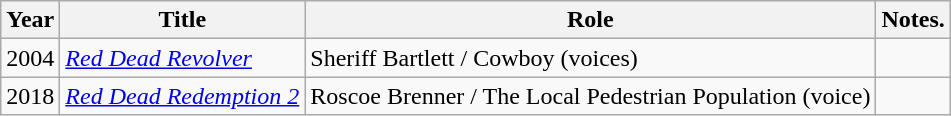<table class="wikitable">
<tr>
<th>Year</th>
<th>Title</th>
<th>Role</th>
<th>Notes.</th>
</tr>
<tr>
<td>2004</td>
<td><em><a href='#'>Red Dead Revolver</a></em></td>
<td>Sheriff Bartlett / Cowboy (voices)</td>
<td></td>
</tr>
<tr>
<td>2018</td>
<td><em><a href='#'>Red Dead Redemption 2</a></em></td>
<td>Roscoe Brenner / The Local Pedestrian Population (voice)</td>
<td></td>
</tr>
</table>
